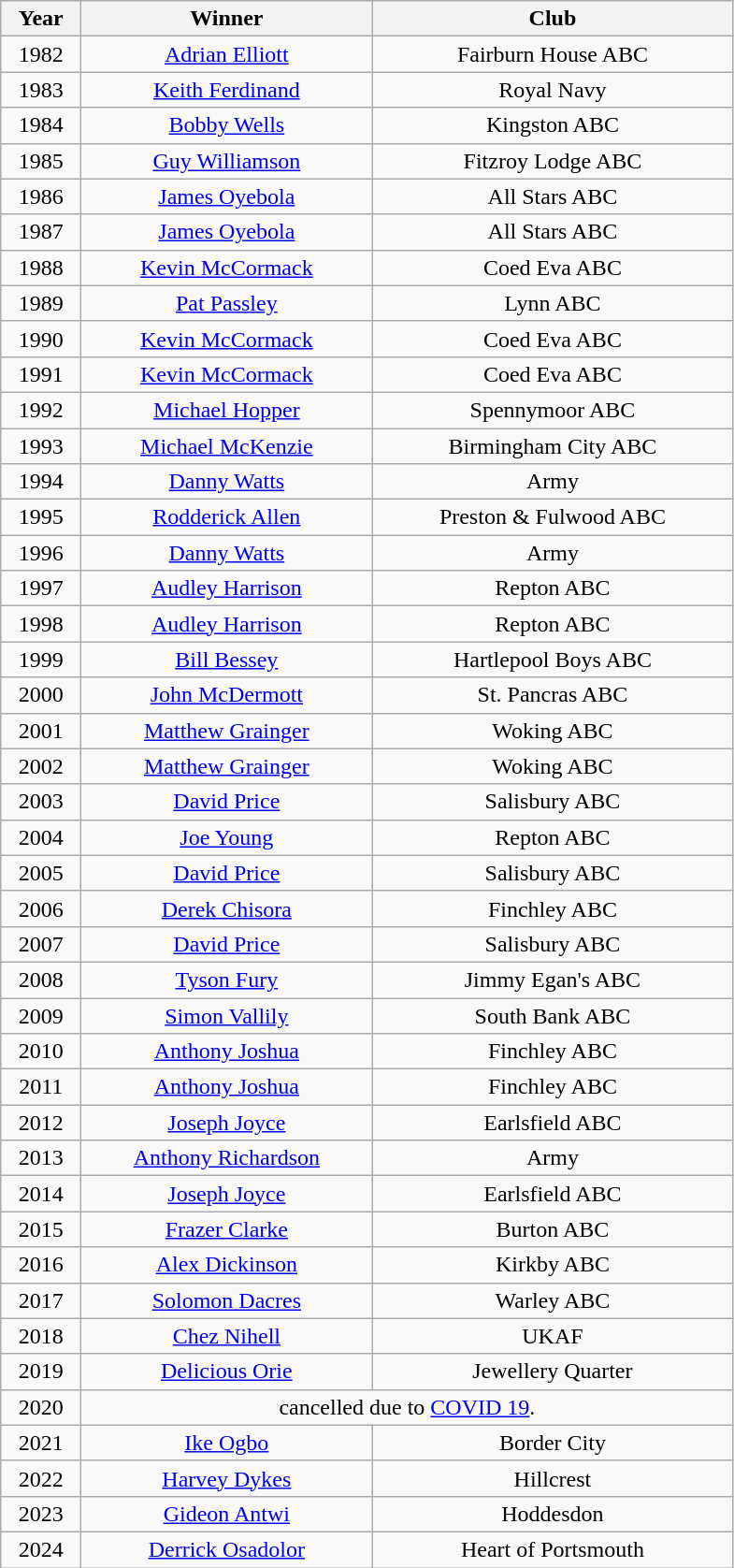<table class="wikitable" style="text-align:center">
<tr>
<th width=50>Year</th>
<th width=200>Winner</th>
<th width=250>Club</th>
</tr>
<tr>
<td>1982</td>
<td><a href='#'>Adrian Elliott</a></td>
<td>Fairburn House ABC</td>
</tr>
<tr>
<td>1983</td>
<td><a href='#'>Keith Ferdinand</a></td>
<td>Royal Navy</td>
</tr>
<tr>
<td>1984</td>
<td><a href='#'>Bobby Wells</a></td>
<td>Kingston ABC</td>
</tr>
<tr>
<td>1985</td>
<td><a href='#'>Guy Williamson</a></td>
<td>Fitzroy Lodge ABC</td>
</tr>
<tr>
<td>1986</td>
<td><a href='#'>James Oyebola</a></td>
<td>All Stars ABC</td>
</tr>
<tr>
<td>1987</td>
<td><a href='#'>James Oyebola</a></td>
<td>All Stars ABC</td>
</tr>
<tr>
<td>1988</td>
<td><a href='#'>Kevin McCormack</a></td>
<td>Coed Eva ABC</td>
</tr>
<tr>
<td>1989</td>
<td><a href='#'>Pat Passley</a></td>
<td>Lynn ABC</td>
</tr>
<tr>
<td>1990</td>
<td><a href='#'>Kevin McCormack</a></td>
<td>Coed Eva ABC</td>
</tr>
<tr>
<td>1991</td>
<td><a href='#'>Kevin McCormack</a></td>
<td>Coed Eva ABC</td>
</tr>
<tr>
<td>1992</td>
<td><a href='#'>Michael Hopper</a></td>
<td>Spennymoor ABC</td>
</tr>
<tr>
<td>1993</td>
<td><a href='#'>Michael McKenzie</a></td>
<td>Birmingham City ABC</td>
</tr>
<tr>
<td>1994</td>
<td><a href='#'>Danny Watts</a></td>
<td>Army</td>
</tr>
<tr>
<td>1995</td>
<td><a href='#'>Rodderick Allen</a></td>
<td>Preston & Fulwood ABC</td>
</tr>
<tr>
<td>1996</td>
<td><a href='#'>Danny Watts</a></td>
<td>Army</td>
</tr>
<tr>
<td>1997</td>
<td><a href='#'>Audley Harrison</a></td>
<td>Repton ABC</td>
</tr>
<tr>
<td>1998</td>
<td><a href='#'>Audley Harrison</a></td>
<td>Repton ABC</td>
</tr>
<tr>
<td>1999</td>
<td><a href='#'>Bill Bessey</a></td>
<td>Hartlepool Boys ABC</td>
</tr>
<tr>
<td>2000</td>
<td><a href='#'>John McDermott</a></td>
<td>St. Pancras ABC</td>
</tr>
<tr>
<td>2001</td>
<td><a href='#'>Matthew Grainger</a></td>
<td>Woking ABC</td>
</tr>
<tr>
<td>2002</td>
<td><a href='#'>Matthew Grainger</a></td>
<td>Woking ABC</td>
</tr>
<tr>
<td>2003</td>
<td><a href='#'>David Price</a></td>
<td>Salisbury ABC</td>
</tr>
<tr>
<td>2004</td>
<td><a href='#'>Joe Young</a></td>
<td>Repton ABC</td>
</tr>
<tr>
<td>2005</td>
<td><a href='#'>David Price</a></td>
<td>Salisbury ABC</td>
</tr>
<tr>
<td>2006</td>
<td><a href='#'>Derek Chisora</a></td>
<td>Finchley ABC</td>
</tr>
<tr>
<td>2007</td>
<td><a href='#'>David Price</a></td>
<td>Salisbury ABC</td>
</tr>
<tr>
<td>2008</td>
<td><a href='#'>Tyson Fury</a></td>
<td>Jimmy Egan's ABC</td>
</tr>
<tr>
<td>2009</td>
<td><a href='#'>Simon Vallily</a></td>
<td>South Bank ABC</td>
</tr>
<tr>
<td>2010</td>
<td><a href='#'>Anthony Joshua</a></td>
<td>Finchley ABC</td>
</tr>
<tr>
<td>2011</td>
<td><a href='#'>Anthony Joshua</a></td>
<td>Finchley ABC</td>
</tr>
<tr>
<td>2012</td>
<td><a href='#'>Joseph Joyce</a></td>
<td>Earlsfield ABC</td>
</tr>
<tr>
<td>2013</td>
<td><a href='#'>Anthony Richardson</a></td>
<td>Army</td>
</tr>
<tr>
<td>2014</td>
<td><a href='#'>Joseph Joyce</a></td>
<td>Earlsfield ABC</td>
</tr>
<tr>
<td>2015</td>
<td><a href='#'>Frazer Clarke</a></td>
<td>Burton ABC</td>
</tr>
<tr>
<td>2016</td>
<td><a href='#'>Alex Dickinson</a></td>
<td>Kirkby ABC</td>
</tr>
<tr>
<td>2017</td>
<td><a href='#'>Solomon Dacres</a></td>
<td>Warley ABC</td>
</tr>
<tr>
<td>2018</td>
<td><a href='#'>Chez Nihell</a></td>
<td>UKAF</td>
</tr>
<tr>
<td>2019</td>
<td><a href='#'>Delicious Orie</a></td>
<td>Jewellery Quarter</td>
</tr>
<tr>
<td>2020</td>
<td colspan=2>cancelled due to <a href='#'>COVID 19</a>.</td>
</tr>
<tr>
<td>2021</td>
<td><a href='#'>Ike Ogbo</a></td>
<td>Border City</td>
</tr>
<tr>
<td>2022</td>
<td><a href='#'>Harvey Dykes</a></td>
<td>Hillcrest</td>
</tr>
<tr>
<td>2023</td>
<td><a href='#'>Gideon Antwi</a></td>
<td>Hoddesdon</td>
</tr>
<tr>
<td>2024</td>
<td><a href='#'>Derrick Osadolor</a></td>
<td>Heart of Portsmouth</td>
</tr>
</table>
